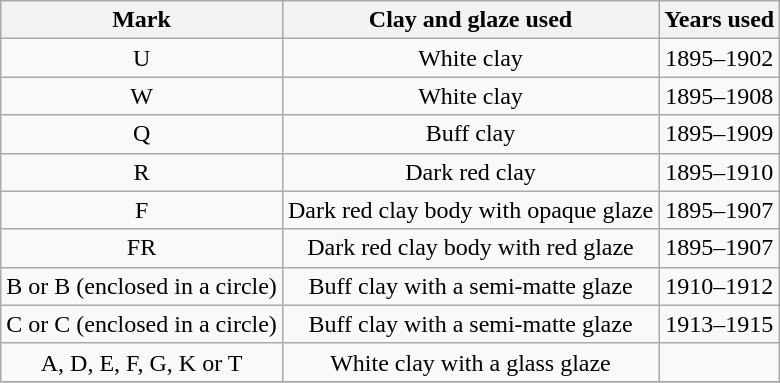<table class="wikitable" style="text-align:center">
<tr>
<th>Mark</th>
<th>Clay and glaze used</th>
<th>Years used</th>
</tr>
<tr>
<td>U</td>
<td>White clay</td>
<td>1895–1902</td>
</tr>
<tr>
<td>W</td>
<td>White clay</td>
<td>1895–1908</td>
</tr>
<tr>
<td>Q</td>
<td>Buff clay</td>
<td>1895–1909</td>
</tr>
<tr>
<td>R</td>
<td>Dark red clay</td>
<td>1895–1910</td>
</tr>
<tr>
<td>F</td>
<td>Dark red clay body with opaque glaze</td>
<td>1895–1907</td>
</tr>
<tr>
<td>FR</td>
<td>Dark red clay body with red glaze</td>
<td>1895–1907</td>
</tr>
<tr>
<td>B or B (enclosed in a circle)</td>
<td>Buff clay with a semi-matte glaze</td>
<td>1910–1912</td>
</tr>
<tr>
<td>C or C (enclosed in a circle)</td>
<td>Buff clay with a semi-matte glaze</td>
<td>1913–1915</td>
</tr>
<tr>
<td>A, D, E, F, G, K or T</td>
<td>White clay with a glass glaze</td>
<td></td>
</tr>
<tr>
</tr>
</table>
